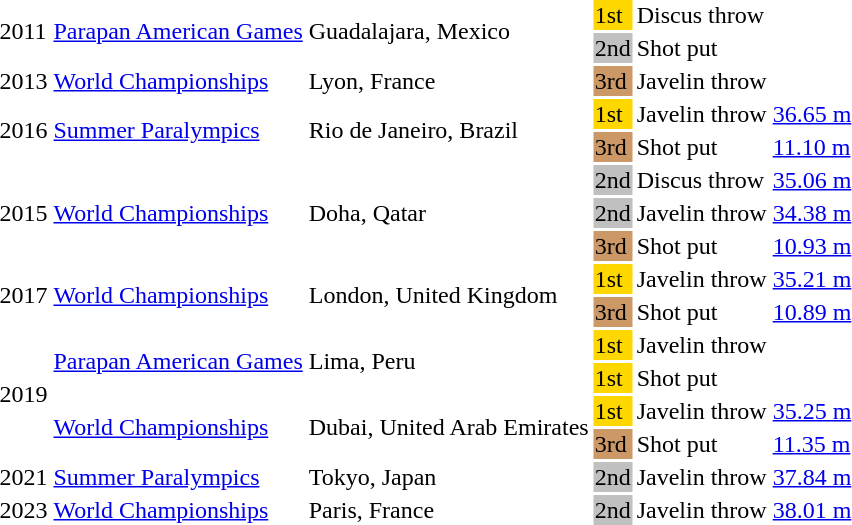<table>
<tr>
<td rowspan=2>2011</td>
<td rowspan=2><a href='#'>Parapan American Games</a></td>
<td rowspan=2>Guadalajara, Mexico</td>
<td bgcolor=gold>1st</td>
<td>Discus throw</td>
<td></td>
</tr>
<tr>
<td bgcolor=silver>2nd</td>
<td>Shot put</td>
<td></td>
</tr>
<tr>
<td>2013</td>
<td><a href='#'>World Championships</a></td>
<td>Lyon, France</td>
<td bgcolor=cc9966>3rd</td>
<td>Javelin throw</td>
<td></td>
</tr>
<tr>
<td rowspan=2>2016</td>
<td rowspan=2><a href='#'>Summer Paralympics</a></td>
<td rowspan=2>Rio de Janeiro, Brazil</td>
<td bgcolor=gold>1st</td>
<td>Javelin throw</td>
<td><a href='#'>36.65 m</a></td>
</tr>
<tr>
<td bgcolor=cc9966>3rd</td>
<td>Shot put</td>
<td><a href='#'>11.10 m</a></td>
</tr>
<tr>
<td rowspan=3>2015</td>
<td rowspan=3><a href='#'>World Championships</a></td>
<td rowspan=3>Doha, Qatar</td>
<td bgcolor=silver>2nd</td>
<td>Discus throw</td>
<td><a href='#'>35.06 m</a></td>
</tr>
<tr>
<td bgcolor=silver>2nd</td>
<td>Javelin throw</td>
<td><a href='#'>34.38 m</a></td>
</tr>
<tr>
<td bgcolor=cc9966>3rd</td>
<td>Shot put</td>
<td><a href='#'>10.93 m</a></td>
</tr>
<tr>
<td rowspan=2>2017</td>
<td rowspan=2><a href='#'>World Championships</a></td>
<td rowspan=2>London, United Kingdom</td>
<td bgcolor=gold>1st</td>
<td>Javelin throw</td>
<td><a href='#'>35.21 m</a></td>
</tr>
<tr>
<td bgcolor=cc9966>3rd</td>
<td>Shot put</td>
<td><a href='#'>10.89 m</a></td>
</tr>
<tr>
<td rowspan=4>2019</td>
<td rowspan=2><a href='#'>Parapan American Games</a></td>
<td rowspan=2>Lima, Peru</td>
<td bgcolor=gold>1st</td>
<td>Javelin throw</td>
<td></td>
</tr>
<tr>
<td bgcolor=gold>1st</td>
<td>Shot put</td>
<td></td>
</tr>
<tr>
<td rowspan=2><a href='#'>World Championships</a></td>
<td rowspan=2>Dubai, United Arab Emirates</td>
<td bgcolor=gold>1st</td>
<td>Javelin throw</td>
<td><a href='#'>35.25 m</a></td>
</tr>
<tr>
<td bgcolor=cc9966>3rd</td>
<td>Shot put</td>
<td><a href='#'>11.35 m</a></td>
</tr>
<tr>
<td>2021</td>
<td><a href='#'>Summer Paralympics</a></td>
<td>Tokyo, Japan</td>
<td bgcolor=silver>2nd</td>
<td>Javelin throw</td>
<td><a href='#'>37.84 m</a></td>
</tr>
<tr>
<td>2023</td>
<td><a href='#'>World Championships</a></td>
<td>Paris, France</td>
<td bgcolor="silver">2nd</td>
<td>Javelin throw</td>
<td><a href='#'>38.01 m</a></td>
</tr>
</table>
